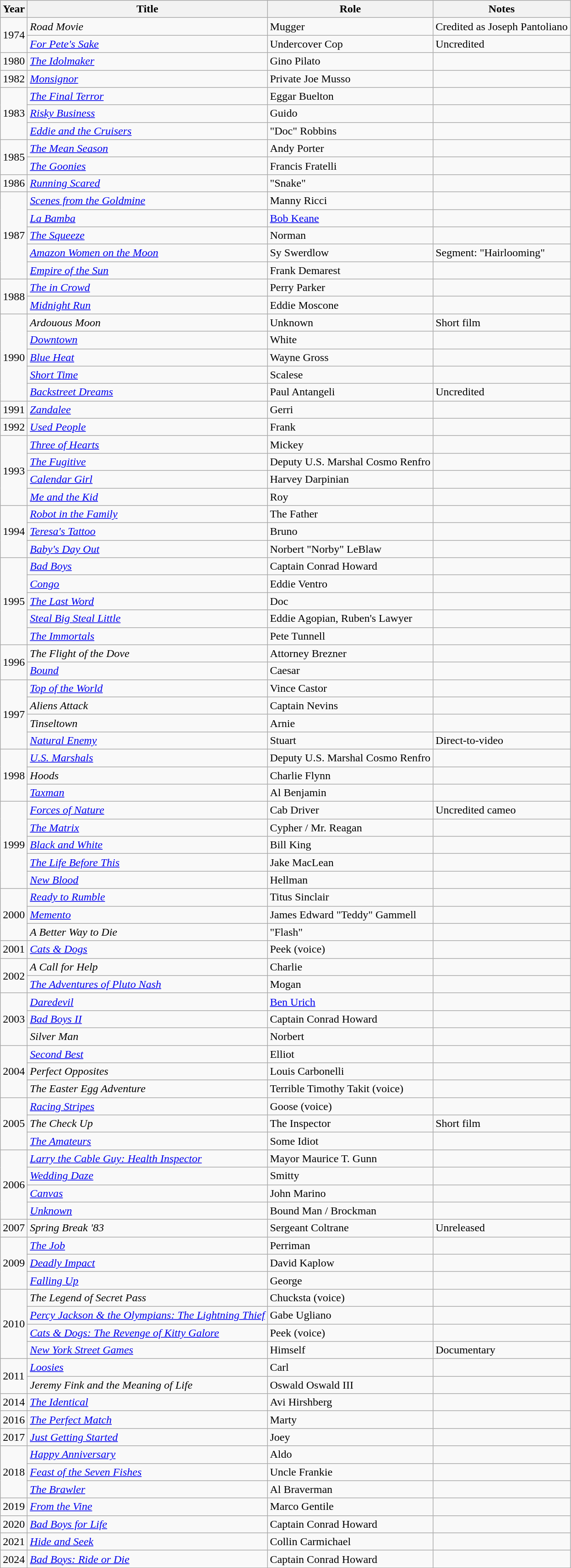<table class="wikitable sortable">
<tr>
<th>Year</th>
<th>Title</th>
<th>Role</th>
<th class="unsortable">Notes</th>
</tr>
<tr>
<td rowspan="2">1974</td>
<td><em>Road Movie</em></td>
<td>Mugger</td>
<td>Credited as Joseph Pantoliano</td>
</tr>
<tr>
<td><em><a href='#'>For Pete's Sake</a></em></td>
<td>Undercover Cop</td>
<td>Uncredited</td>
</tr>
<tr>
<td>1980</td>
<td data-sort-value="Idolmaker, The"><em><a href='#'>The Idolmaker</a></em></td>
<td>Gino Pilato</td>
<td></td>
</tr>
<tr>
<td>1982</td>
<td><em><a href='#'>Monsignor</a></em></td>
<td>Private Joe Musso</td>
<td></td>
</tr>
<tr>
<td rowspan="3">1983</td>
<td data-sort-value="Final Terror, The"><em><a href='#'>The Final Terror</a></em></td>
<td>Eggar Buelton</td>
<td></td>
</tr>
<tr>
<td><em><a href='#'>Risky Business</a></em></td>
<td>Guido</td>
<td></td>
</tr>
<tr>
<td><em><a href='#'>Eddie and the Cruisers</a></em></td>
<td>"Doc" Robbins</td>
<td></td>
</tr>
<tr>
<td rowspan="2">1985</td>
<td data-sort-value="Mean Season, The"><em><a href='#'>The Mean Season</a></em></td>
<td>Andy Porter</td>
<td></td>
</tr>
<tr>
<td data-sort-value="Goonies, The"><em><a href='#'>The Goonies</a></em></td>
<td>Francis Fratelli</td>
<td></td>
</tr>
<tr>
<td>1986</td>
<td><em><a href='#'>Running Scared</a></em></td>
<td>"Snake"</td>
<td></td>
</tr>
<tr>
<td rowspan="5">1987</td>
<td><em><a href='#'>Scenes from the Goldmine</a></em></td>
<td>Manny Ricci</td>
<td></td>
</tr>
<tr>
<td><em><a href='#'>La Bamba</a></em></td>
<td><a href='#'>Bob Keane</a></td>
<td></td>
</tr>
<tr>
<td data-sort-value="Squeeze, The"><em><a href='#'>The Squeeze</a></em></td>
<td>Norman</td>
<td></td>
</tr>
<tr>
<td><em><a href='#'>Amazon Women on the Moon</a></em></td>
<td>Sy Swerdlow</td>
<td>Segment: "Hairlooming"</td>
</tr>
<tr>
<td><em><a href='#'>Empire of the Sun</a></em></td>
<td>Frank Demarest</td>
<td></td>
</tr>
<tr>
<td rowspan="2">1988</td>
<td data-sort-value="in Crowd, The"><em><a href='#'>The in Crowd</a></em></td>
<td>Perry Parker</td>
<td></td>
</tr>
<tr>
<td><em><a href='#'>Midnight Run</a></em></td>
<td>Eddie Moscone</td>
<td></td>
</tr>
<tr>
<td rowspan="5">1990</td>
<td><em>Ardouous Moon</em></td>
<td>Unknown</td>
<td>Short film</td>
</tr>
<tr>
<td><em><a href='#'>Downtown</a></em></td>
<td>White</td>
<td></td>
</tr>
<tr>
<td><em><a href='#'>Blue Heat</a></em></td>
<td>Wayne Gross</td>
<td></td>
</tr>
<tr>
<td><em><a href='#'>Short Time</a></em></td>
<td>Scalese</td>
<td></td>
</tr>
<tr>
<td><em><a href='#'>Backstreet Dreams</a></em></td>
<td>Paul Antangeli</td>
<td>Uncredited</td>
</tr>
<tr>
<td>1991</td>
<td><em><a href='#'>Zandalee</a></em></td>
<td>Gerri</td>
<td></td>
</tr>
<tr>
<td>1992</td>
<td><em><a href='#'>Used People</a></em></td>
<td>Frank</td>
<td></td>
</tr>
<tr>
<td rowspan="4">1993</td>
<td><em><a href='#'>Three of Hearts</a></em></td>
<td>Mickey</td>
<td></td>
</tr>
<tr>
<td data-sort-value="Fugitive, The"><em><a href='#'>The Fugitive</a></em></td>
<td>Deputy U.S. Marshal Cosmo Renfro</td>
<td></td>
</tr>
<tr>
<td><em><a href='#'>Calendar Girl</a></em></td>
<td>Harvey Darpinian</td>
<td></td>
</tr>
<tr>
<td><em><a href='#'>Me and the Kid</a></em></td>
<td>Roy</td>
<td></td>
</tr>
<tr>
<td rowspan="3">1994</td>
<td><em><a href='#'>Robot in the Family</a></em></td>
<td>The Father</td>
<td></td>
</tr>
<tr>
<td><em><a href='#'>Teresa's Tattoo</a></em></td>
<td>Bruno</td>
<td></td>
</tr>
<tr>
<td><em><a href='#'>Baby's Day Out</a></em></td>
<td>Norbert "Norby" LeBlaw</td>
<td></td>
</tr>
<tr>
<td rowspan="5">1995</td>
<td><em><a href='#'>Bad Boys</a></em></td>
<td>Captain Conrad Howard</td>
<td></td>
</tr>
<tr>
<td><em><a href='#'>Congo</a></em></td>
<td>Eddie Ventro</td>
</tr>
<tr>
<td data-sort-value="Last Word, The"><em><a href='#'>The Last Word</a></em></td>
<td>Doc</td>
<td></td>
</tr>
<tr>
<td><em><a href='#'>Steal Big Steal Little</a></em></td>
<td>Eddie Agopian, Ruben's Lawyer</td>
<td></td>
</tr>
<tr>
<td data-sort-value="Immortals, The"><em><a href='#'>The Immortals</a></em></td>
<td>Pete Tunnell</td>
<td></td>
</tr>
<tr>
<td rowspan="2">1996</td>
<td data-sort-value="Flight of the Dove, The"><em>The Flight of the Dove</em></td>
<td>Attorney Brezner</td>
<td></td>
</tr>
<tr>
<td><em><a href='#'>Bound</a></em></td>
<td>Caesar</td>
<td></td>
</tr>
<tr>
<td rowspan="4">1997</td>
<td><em><a href='#'>Top of the World</a></em></td>
<td>Vince Castor</td>
<td></td>
</tr>
<tr>
<td><em>Aliens Attack</em></td>
<td>Captain Nevins</td>
<td></td>
</tr>
<tr>
<td><em>Tinseltown</em></td>
<td>Arnie</td>
<td></td>
</tr>
<tr>
<td><em><a href='#'>Natural Enemy</a></em></td>
<td>Stuart</td>
<td>Direct-to-video</td>
</tr>
<tr>
<td rowspan="3">1998</td>
<td><em><a href='#'>U.S. Marshals</a></em></td>
<td>Deputy U.S. Marshal Cosmo Renfro</td>
<td></td>
</tr>
<tr>
<td><em>Hoods</em></td>
<td>Charlie Flynn</td>
<td></td>
</tr>
<tr>
<td><em><a href='#'>Taxman</a></em></td>
<td>Al Benjamin</td>
<td></td>
</tr>
<tr>
<td rowspan="5">1999</td>
<td><em><a href='#'>Forces of Nature</a></em></td>
<td>Cab Driver</td>
<td>Uncredited cameo</td>
</tr>
<tr>
<td data-sort-value="Matrix, The"><em><a href='#'>The Matrix</a></em></td>
<td>Cypher / Mr. Reagan</td>
<td></td>
</tr>
<tr>
<td><em><a href='#'>Black and White</a></em></td>
<td>Bill King</td>
<td></td>
</tr>
<tr>
<td data-sort-value="Life Before This, The"><em><a href='#'>The Life Before This</a></em></td>
<td>Jake MacLean</td>
<td></td>
</tr>
<tr>
<td><em><a href='#'>New Blood</a></em></td>
<td>Hellman</td>
<td></td>
</tr>
<tr>
<td rowspan="3">2000</td>
<td><em><a href='#'>Ready to Rumble</a></em></td>
<td>Titus Sinclair</td>
<td></td>
</tr>
<tr>
<td><em><a href='#'>Memento</a></em></td>
<td>James Edward "Teddy" Gammell</td>
<td></td>
</tr>
<tr>
<td data-sort-value="Better Way to Die, A"><em>A Better Way to Die</em></td>
<td>"Flash"</td>
<td></td>
</tr>
<tr>
<td>2001</td>
<td><em><a href='#'>Cats & Dogs</a></em></td>
<td>Peek (voice)</td>
<td></td>
</tr>
<tr>
<td rowspan="2">2002</td>
<td data-sort-value="Call for Help, A"><em>A Call for Help</em></td>
<td>Charlie</td>
<td></td>
</tr>
<tr>
<td data-sort-value="Adventures of Pluto Nash, The"><em><a href='#'>The Adventures of Pluto Nash</a></em></td>
<td>Mogan</td>
<td></td>
</tr>
<tr>
<td rowspan="3">2003</td>
<td><em><a href='#'>Daredevil</a></em></td>
<td><a href='#'>Ben Urich</a></td>
<td></td>
</tr>
<tr>
<td><em><a href='#'>Bad Boys II</a></em></td>
<td>Captain Conrad Howard</td>
<td></td>
</tr>
<tr>
<td><em>Silver Man</em></td>
<td>Norbert</td>
<td></td>
</tr>
<tr>
<td rowspan="3">2004</td>
<td><em><a href='#'>Second Best</a></em></td>
<td>Elliot</td>
<td></td>
</tr>
<tr>
<td><em>Perfect Opposites</em></td>
<td>Louis Carbonelli</td>
<td></td>
</tr>
<tr>
<td data-sort-value="Easter Egg Adventure, The"><em>The Easter Egg Adventure</em></td>
<td>Terrible Timothy Takit (voice)</td>
<td></td>
</tr>
<tr>
<td rowspan="3">2005</td>
<td><em><a href='#'>Racing Stripes</a></em></td>
<td>Goose (voice)</td>
<td></td>
</tr>
<tr>
<td data-sort-value="Check Up, The"><em>The Check Up</em></td>
<td>The Inspector</td>
<td>Short film</td>
</tr>
<tr>
<td data-sort-value="Amateurs, The"><em><a href='#'>The Amateurs</a></em></td>
<td>Some Idiot</td>
<td></td>
</tr>
<tr>
<td rowspan="4">2006</td>
<td><em><a href='#'>Larry the Cable Guy: Health Inspector</a></em></td>
<td>Mayor Maurice T. Gunn</td>
<td></td>
</tr>
<tr>
<td><em><a href='#'>Wedding Daze</a></em></td>
<td>Smitty</td>
<td></td>
</tr>
<tr>
<td><em><a href='#'>Canvas</a></em></td>
<td>John Marino</td>
<td></td>
</tr>
<tr>
<td><em><a href='#'>Unknown</a></em></td>
<td>Bound Man / Brockman</td>
<td></td>
</tr>
<tr>
<td>2007</td>
<td><em>Spring Break '83</em></td>
<td>Sergeant Coltrane</td>
<td>Unreleased</td>
</tr>
<tr>
<td rowspan="3">2009</td>
<td data-sort-value="Job, The"><em><a href='#'>The Job</a></em></td>
<td>Perriman</td>
<td></td>
</tr>
<tr>
<td><em><a href='#'>Deadly Impact</a></em></td>
<td>David Kaplow</td>
<td></td>
</tr>
<tr>
<td><em><a href='#'>Falling Up</a></em></td>
<td>George</td>
<td></td>
</tr>
<tr>
<td rowspan="4">2010</td>
<td data-sort-value="Legend of Secret Pass, The"><em>The Legend of Secret Pass</em></td>
<td>Chucksta (voice)</td>
<td></td>
</tr>
<tr>
<td><em><a href='#'>Percy Jackson & the Olympians: The Lightning Thief</a></em></td>
<td>Gabe Ugliano</td>
<td></td>
</tr>
<tr>
<td><em><a href='#'>Cats & Dogs: The Revenge of Kitty Galore</a></em></td>
<td>Peek (voice)</td>
<td></td>
</tr>
<tr>
<td><em><a href='#'>New York Street Games</a></em></td>
<td>Himself</td>
<td>Documentary</td>
</tr>
<tr>
<td rowspan="2">2011</td>
<td><em><a href='#'>Loosies</a></em></td>
<td>Carl</td>
<td></td>
</tr>
<tr>
<td><em>Jeremy Fink and the Meaning of Life</em></td>
<td>Oswald Oswald III</td>
<td></td>
</tr>
<tr>
<td>2014</td>
<td data-sort-value="Identical, The"><em><a href='#'>The Identical</a></em></td>
<td>Avi Hirshberg</td>
<td></td>
</tr>
<tr>
<td>2016</td>
<td data-sort-value="Perfect Match, The"><em><a href='#'>The Perfect Match</a></em></td>
<td>Marty</td>
<td></td>
</tr>
<tr>
<td>2017</td>
<td><em><a href='#'>Just Getting Started</a></em></td>
<td>Joey</td>
<td></td>
</tr>
<tr>
<td rowspan="3">2018</td>
<td><em><a href='#'>Happy Anniversary</a></em></td>
<td>Aldo</td>
<td></td>
</tr>
<tr>
<td><em><a href='#'>Feast of the Seven Fishes</a></em></td>
<td>Uncle Frankie</td>
<td></td>
</tr>
<tr>
<td data-sort-value="Brawler, The"><em><a href='#'>The Brawler</a></em></td>
<td>Al Braverman</td>
<td></td>
</tr>
<tr>
<td>2019</td>
<td><em><a href='#'>From the Vine</a></em></td>
<td>Marco Gentile</td>
<td></td>
</tr>
<tr>
<td>2020</td>
<td><em><a href='#'>Bad Boys for Life</a></em></td>
<td>Captain Conrad Howard</td>
<td></td>
</tr>
<tr>
<td>2021</td>
<td><em><a href='#'>Hide and Seek</a></em></td>
<td>Collin Carmichael</td>
<td></td>
</tr>
<tr>
<td>2024</td>
<td><em><a href='#'>Bad Boys: Ride or Die</a></em></td>
<td>Captain Conrad Howard</td>
<td></td>
</tr>
</table>
